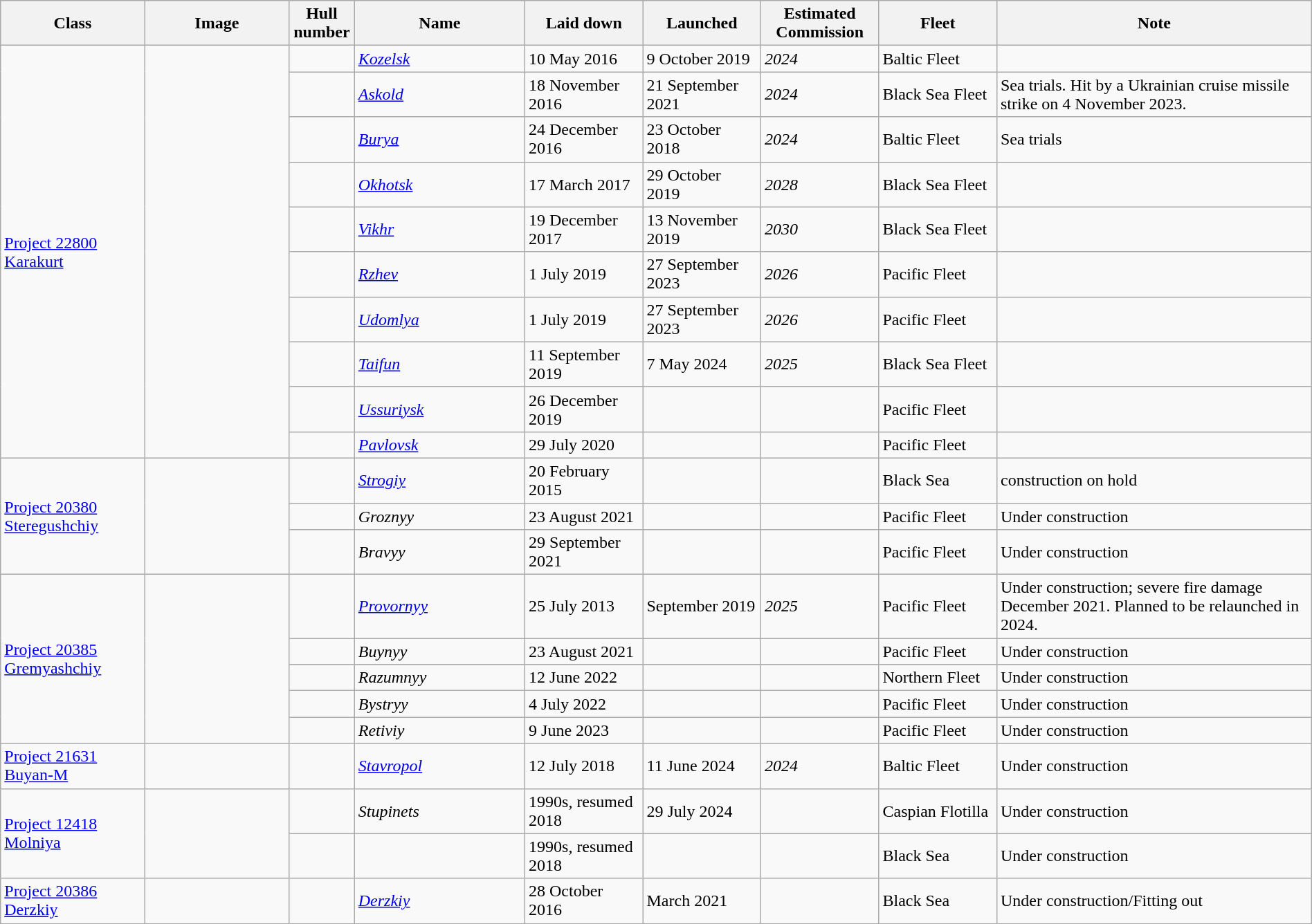<table class="wikitable" style="width:100%;">
<tr>
<th style="width:11%;">Class</th>
<th style="width:11%;">Image</th>
<th style="width:5%;">Hull number</th>
<th style="width:13%;">Name</th>
<th style="width:9%;">Laid down</th>
<th style="width:9%;">Launched</th>
<th style="width:9%;">Estimated<br>Commission</th>
<th style="width:9%;">Fleet</th>
<th style="width:24%;">Note</th>
</tr>
<tr>
<td rowspan="10"><a href='#'>Project 22800<br>Karakurt</a></td>
<td rowspan="10"></td>
<td></td>
<td><em><a href='#'>Kozelsk</a></em></td>
<td>10 May 2016</td>
<td>9 October 2019</td>
<td><em>2024</em></td>
<td>Baltic Fleet</td>
<td></td>
</tr>
<tr>
<td></td>
<td><em><a href='#'>Askold</a></em></td>
<td>18 November 2016</td>
<td>21 September 2021</td>
<td><em>2024</em></td>
<td>Black Sea Fleet</td>
<td>Sea trials. Hit by a Ukrainian cruise missile strike on 4 November 2023.</td>
</tr>
<tr>
<td></td>
<td><em><a href='#'>Burya</a></em></td>
<td>24 December 2016</td>
<td>23 October 2018</td>
<td><em>2024</em></td>
<td>Baltic Fleet</td>
<td>Sea trials</td>
</tr>
<tr>
<td></td>
<td><em><a href='#'>Okhotsk</a></em></td>
<td>17 March 2017</td>
<td>29 October 2019</td>
<td><em>2028</em></td>
<td>Black Sea Fleet</td>
<td></td>
</tr>
<tr>
<td></td>
<td><em><a href='#'>Vikhr</a></em></td>
<td>19 December 2017</td>
<td>13 November 2019</td>
<td><em>2030</em></td>
<td>Black Sea Fleet</td>
<td></td>
</tr>
<tr>
<td></td>
<td><em><a href='#'>Rzhev</a></em></td>
<td>1 July 2019</td>
<td>27 September 2023</td>
<td><em>2026</em></td>
<td>Pacific Fleet</td>
<td></td>
</tr>
<tr>
<td></td>
<td><em><a href='#'>Udomlya</a></em></td>
<td>1 July 2019</td>
<td>27 September 2023</td>
<td><em>2026</em></td>
<td>Pacific Fleet</td>
<td></td>
</tr>
<tr>
<td></td>
<td><em><a href='#'>Taifun</a></em></td>
<td>11 September 2019</td>
<td>7 May 2024</td>
<td><em>2025</em></td>
<td>Black Sea Fleet</td>
<td></td>
</tr>
<tr>
<td></td>
<td><em><a href='#'>Ussuriysk</a></em></td>
<td>26 December 2019</td>
<td></td>
<td></td>
<td>Pacific Fleet</td>
<td></td>
</tr>
<tr>
<td></td>
<td><em><a href='#'>Pavlovsk</a></em></td>
<td>29 July 2020</td>
<td></td>
<td></td>
<td>Pacific Fleet</td>
<td></td>
</tr>
<tr>
<td rowspan="3"><a href='#'>Project 20380<br>Steregushchiy</a></td>
<td rowspan="3"></td>
<td></td>
<td><em><a href='#'>Strogiy</a></em></td>
<td>20 February 2015</td>
<td></td>
<td></td>
<td>Black Sea</td>
<td>construction on hold</td>
</tr>
<tr>
<td></td>
<td><em>Groznyy</em></td>
<td>23 August 2021</td>
<td></td>
<td></td>
<td>Pacific Fleet</td>
<td>Under construction</td>
</tr>
<tr>
<td></td>
<td><em>Bravyy</em></td>
<td>29 September 2021</td>
<td></td>
<td></td>
<td>Pacific Fleet</td>
<td>Under construction</td>
</tr>
<tr>
<td rowspan="5"><a href='#'>Project 20385<br>Gremyashchiy</a></td>
<td rowspan="5"></td>
<td></td>
<td><em><a href='#'>Provornyy</a></em></td>
<td>25 July 2013</td>
<td>September 2019</td>
<td><em>2025</em></td>
<td>Pacific Fleet</td>
<td>Under construction; severe fire damage December 2021. Planned to be relaunched in 2024.</td>
</tr>
<tr>
<td></td>
<td><em>Buynyy</em></td>
<td>23 August 2021</td>
<td></td>
<td></td>
<td>Pacific Fleet</td>
<td>Under construction</td>
</tr>
<tr>
<td></td>
<td><em>Razumnyy</em></td>
<td>12 June 2022</td>
<td></td>
<td></td>
<td>Northern Fleet</td>
<td>Under construction</td>
</tr>
<tr>
<td></td>
<td><em>Bystryy</em></td>
<td>4 July 2022</td>
<td></td>
<td></td>
<td>Pacific Fleet</td>
<td>Under construction</td>
</tr>
<tr>
<td></td>
<td><em>Retiviy</em></td>
<td>9 June 2023</td>
<td></td>
<td></td>
<td>Pacific Fleet</td>
<td>Under construction</td>
</tr>
<tr>
<td rowspan="1"><a href='#'>Project 21631<br>Buyan-M</a></td>
<td rowspan="1"></td>
<td></td>
<td><a href='#'><em>Stavropol</em></a></td>
<td>12 July 2018</td>
<td>11 June 2024</td>
<td><em>2024</em></td>
<td>Baltic Fleet</td>
<td>Under construction</td>
</tr>
<tr>
<td rowspan="2"><a href='#'>Project 12418 Molniya</a></td>
<td rowspan="2"></td>
<td></td>
<td><em>Stupinets</em></td>
<td>1990s, resumed 2018</td>
<td>29 July 2024</td>
<td></td>
<td>Caspian Flotilla</td>
<td>Under construction</td>
</tr>
<tr>
<td></td>
<td></td>
<td>1990s, resumed 2018</td>
<td></td>
<td></td>
<td>Black Sea</td>
<td>Under construction</td>
</tr>
<tr>
<td><a href='#'>Project 20386<br>Derzkiy</a></td>
<td></td>
<td></td>
<td><em><a href='#'>Derzkiy</a></em></td>
<td>28 October 2016</td>
<td>March 2021</td>
<td></td>
<td>Black Sea</td>
<td>Under construction/Fitting out</td>
</tr>
</table>
